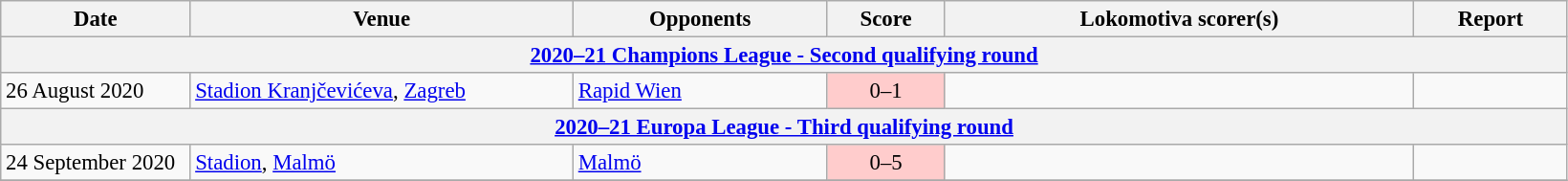<table class="wikitable" style="font-size:95%;">
<tr>
<th width=125>Date</th>
<th width=260>Venue</th>
<th width=170>Opponents</th>
<th width= 75>Score</th>
<th width=320>Lokomotiva scorer(s)</th>
<th width=100>Report</th>
</tr>
<tr>
<th colspan=7><a href='#'>2020–21 Champions League - Second qualifying round</a></th>
</tr>
<tr>
<td>26 August 2020</td>
<td><a href='#'>Stadion Kranjčevićeva</a>, <a href='#'>Zagreb</a></td>
<td> <a href='#'>Rapid Wien</a></td>
<td align=center bgcolor=#FFCCCC>0–1</td>
<td></td>
<td></td>
</tr>
<tr>
<th colspan=7><a href='#'>2020–21 Europa League - Third qualifying round</a></th>
</tr>
<tr>
<td>24 September 2020</td>
<td><a href='#'>Stadion</a>, <a href='#'>Malmö</a></td>
<td> <a href='#'>Malmö</a></td>
<td align=center bgcolor=#FFCCCC>0–5</td>
<td></td>
<td></td>
</tr>
<tr>
</tr>
</table>
